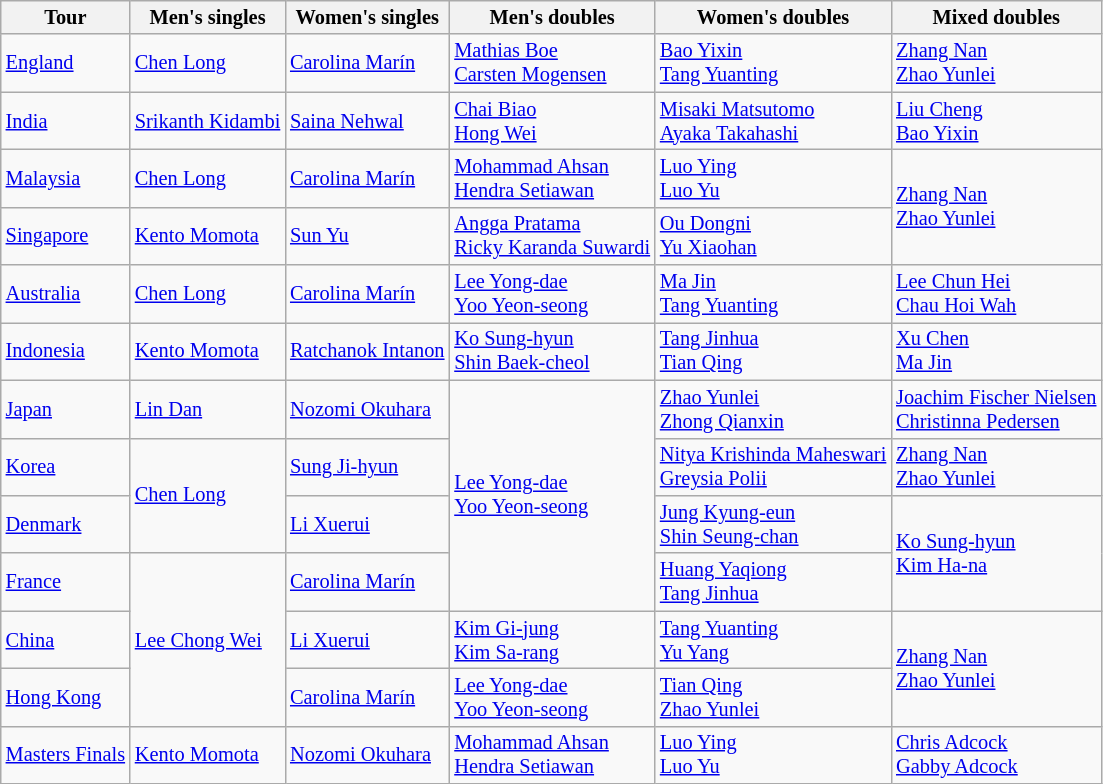<table class=wikitable style="font-size:85%">
<tr>
<th>Tour</th>
<th>Men's singles</th>
<th>Women's singles</th>
<th>Men's doubles</th>
<th>Women's doubles</th>
<th>Mixed doubles</th>
</tr>
<tr>
<td><a href='#'>England</a></td>
<td> <a href='#'>Chen Long</a></td>
<td> <a href='#'>Carolina Marín</a></td>
<td> <a href='#'>Mathias Boe</a> <br> <a href='#'>Carsten Mogensen</a></td>
<td> <a href='#'>Bao Yixin</a> <br> <a href='#'>Tang Yuanting</a></td>
<td> <a href='#'>Zhang Nan</a> <br> <a href='#'>Zhao Yunlei</a></td>
</tr>
<tr>
<td><a href='#'>India</a></td>
<td> <a href='#'>Srikanth Kidambi</a></td>
<td> <a href='#'>Saina Nehwal</a></td>
<td> <a href='#'>Chai Biao</a> <br> <a href='#'>Hong Wei</a></td>
<td> <a href='#'>Misaki Matsutomo</a> <br> <a href='#'>Ayaka Takahashi</a></td>
<td> <a href='#'>Liu Cheng</a> <br> <a href='#'>Bao Yixin</a></td>
</tr>
<tr>
<td><a href='#'>Malaysia</a></td>
<td> <a href='#'>Chen Long</a></td>
<td> <a href='#'>Carolina Marín</a></td>
<td> <a href='#'>Mohammad Ahsan</a> <br> <a href='#'>Hendra Setiawan</a></td>
<td> <a href='#'>Luo Ying</a> <br> <a href='#'>Luo Yu</a></td>
<td rowspan="2"> <a href='#'>Zhang Nan</a> <br> <a href='#'>Zhao Yunlei</a></td>
</tr>
<tr>
<td><a href='#'>Singapore</a></td>
<td> <a href='#'>Kento Momota</a></td>
<td> <a href='#'>Sun Yu</a></td>
<td> <a href='#'>Angga Pratama</a> <br> <a href='#'>Ricky Karanda Suwardi</a></td>
<td> <a href='#'>Ou Dongni</a> <br> <a href='#'>Yu Xiaohan</a></td>
</tr>
<tr>
<td><a href='#'>Australia</a></td>
<td> <a href='#'>Chen Long</a></td>
<td> <a href='#'>Carolina Marín</a></td>
<td> <a href='#'>Lee Yong-dae</a> <br> <a href='#'>Yoo Yeon-seong</a></td>
<td> <a href='#'>Ma Jin</a> <br> <a href='#'>Tang Yuanting</a></td>
<td> <a href='#'>Lee Chun Hei</a> <br> <a href='#'>Chau Hoi Wah</a></td>
</tr>
<tr>
<td><a href='#'>Indonesia</a></td>
<td> <a href='#'>Kento Momota</a></td>
<td> <a href='#'>Ratchanok Intanon</a></td>
<td> <a href='#'>Ko Sung-hyun</a> <br> <a href='#'>Shin Baek-cheol</a></td>
<td> <a href='#'>Tang Jinhua</a> <br> <a href='#'>Tian Qing</a></td>
<td> <a href='#'>Xu Chen</a> <br> <a href='#'>Ma Jin</a></td>
</tr>
<tr>
<td><a href='#'>Japan</a></td>
<td> <a href='#'>Lin Dan</a></td>
<td> <a href='#'>Nozomi Okuhara</a></td>
<td rowspan="4"> <a href='#'>Lee Yong-dae</a> <br> <a href='#'>Yoo Yeon-seong</a></td>
<td> <a href='#'>Zhao Yunlei</a> <br> <a href='#'>Zhong Qianxin</a></td>
<td> <a href='#'>Joachim Fischer Nielsen</a> <br> <a href='#'>Christinna Pedersen</a></td>
</tr>
<tr>
<td><a href='#'>Korea</a></td>
<td rowspan="2"> <a href='#'>Chen Long</a></td>
<td> <a href='#'>Sung Ji-hyun</a></td>
<td> <a href='#'>Nitya Krishinda Maheswari</a><br> <a href='#'>Greysia Polii</a></td>
<td> <a href='#'>Zhang Nan</a> <br> <a href='#'>Zhao Yunlei</a></td>
</tr>
<tr>
<td><a href='#'>Denmark</a></td>
<td> <a href='#'>Li Xuerui</a></td>
<td> <a href='#'>Jung Kyung-eun</a> <br> <a href='#'>Shin Seung-chan</a></td>
<td rowspan="2"> <a href='#'>Ko Sung-hyun</a> <br> <a href='#'>Kim Ha-na</a></td>
</tr>
<tr>
<td><a href='#'>France</a></td>
<td rowspan="3"> <a href='#'>Lee Chong Wei</a></td>
<td> <a href='#'>Carolina Marín</a></td>
<td> <a href='#'>Huang Yaqiong</a> <br> <a href='#'>Tang Jinhua</a></td>
</tr>
<tr>
<td><a href='#'>China</a></td>
<td> <a href='#'>Li Xuerui</a></td>
<td> <a href='#'>Kim Gi-jung</a> <br> <a href='#'>Kim Sa-rang</a></td>
<td> <a href='#'>Tang Yuanting</a> <br> <a href='#'>Yu Yang</a></td>
<td rowspan="2"> <a href='#'>Zhang Nan</a> <br> <a href='#'>Zhao Yunlei</a></td>
</tr>
<tr>
<td><a href='#'>Hong Kong</a></td>
<td> <a href='#'>Carolina Marín</a></td>
<td> <a href='#'>Lee Yong-dae</a> <br> <a href='#'>Yoo Yeon-seong</a></td>
<td> <a href='#'>Tian Qing</a> <br> <a href='#'>Zhao Yunlei</a></td>
</tr>
<tr>
<td><a href='#'>Masters Finals</a></td>
<td> <a href='#'>Kento Momota</a></td>
<td> <a href='#'>Nozomi Okuhara</a></td>
<td> <a href='#'>Mohammad Ahsan</a> <br> <a href='#'>Hendra Setiawan</a></td>
<td> <a href='#'>Luo Ying</a> <br> <a href='#'>Luo Yu</a></td>
<td> <a href='#'>Chris Adcock</a> <br> <a href='#'>Gabby Adcock</a></td>
</tr>
</table>
